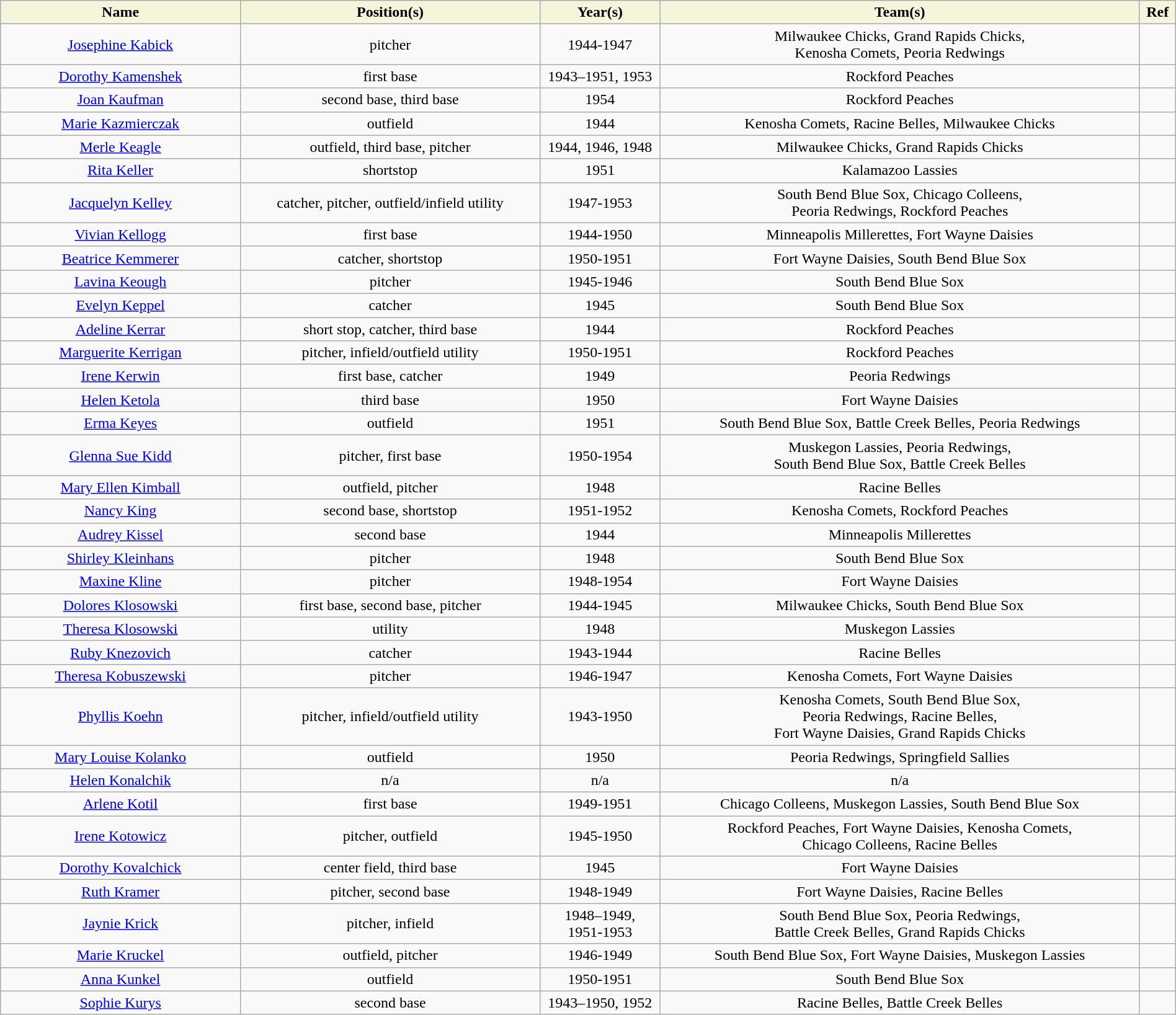<table class="wikitable" style="width: 100%">
<tr>
<th style="background:#F5F5DC;" width=20%>Name</th>
<th width=25% style="background:#F5F5DC;">Position(s)</th>
<th width=10% style="background:#F5F5DC;">Year(s)</th>
<th width=40% style="background:#F5F5DC;">Team(s)</th>
<th width=3% style="background:#F5F5DC;">Ref</th>
</tr>
<tr align=center>
<td><a href='#'>Josephine Kabick</a></td>
<td>pitcher</td>
<td>1944-1947</td>
<td>Milwaukee Chicks, Grand Rapids Chicks,<br>Kenosha Comets, Peoria Redwings</td>
<td></td>
</tr>
<tr align=center>
<td><a href='#'>Dorothy Kamenshek</a></td>
<td>first base</td>
<td>1943–1951, 1953</td>
<td>Rockford Peaches</td>
<td></td>
</tr>
<tr align=center>
<td><a href='#'>Joan Kaufman</a></td>
<td>second base, third base</td>
<td>1954</td>
<td>Rockford Peaches</td>
<td></td>
</tr>
<tr align=center>
<td><a href='#'>Marie Kazmierczak</a></td>
<td>outfield</td>
<td>1944</td>
<td>Kenosha Comets, Racine Belles, Milwaukee Chicks</td>
<td></td>
</tr>
<tr align=center>
<td><a href='#'>Merle Keagle</a></td>
<td>outfield, third base, pitcher</td>
<td>1944, 1946, 1948</td>
<td>Milwaukee Chicks, Grand Rapids Chicks</td>
<td></td>
</tr>
<tr align=center>
<td><a href='#'>Rita Keller</a></td>
<td>shortstop</td>
<td>1951</td>
<td>Kalamazoo Lassies</td>
<td></td>
</tr>
<tr align=center>
<td><a href='#'>Jacquelyn Kelley</a></td>
<td>catcher, pitcher, outfield/infield utility</td>
<td>1947-1953</td>
<td>South Bend Blue Sox, Chicago Colleens,<br>Peoria Redwings, Rockford Peaches</td>
<td></td>
</tr>
<tr align=center>
<td><a href='#'>Vivian Kellogg</a></td>
<td>first base</td>
<td>1944-1950</td>
<td>Minneapolis Millerettes, Fort Wayne Daisies</td>
<td></td>
</tr>
<tr align=center>
<td><a href='#'>Beatrice Kemmerer</a></td>
<td>catcher, shortstop</td>
<td>1950-1951</td>
<td>Fort Wayne Daisies, South Bend Blue Sox</td>
<td></td>
</tr>
<tr align=center>
<td><a href='#'>Lavina Keough</a></td>
<td>pitcher</td>
<td>1945-1946</td>
<td>South Bend Blue Sox</td>
<td></td>
</tr>
<tr align=center>
<td><a href='#'>Evelyn Keppel</a></td>
<td>catcher</td>
<td>1945</td>
<td>South Bend Blue Sox</td>
<td></td>
</tr>
<tr align=center>
<td><a href='#'>Adeline Kerrar</a></td>
<td>short stop, catcher, third base</td>
<td>1944</td>
<td>Rockford Peaches</td>
<td></td>
</tr>
<tr align=center>
<td><a href='#'>Marguerite Kerrigan</a></td>
<td>pitcher, infield/outfield utility</td>
<td>1950-1951</td>
<td>Rockford Peaches</td>
<td></td>
</tr>
<tr align=center>
<td><a href='#'>Irene Kerwin</a></td>
<td>first base, catcher</td>
<td>1949</td>
<td>Peoria Redwings</td>
<td></td>
</tr>
<tr align=center>
<td><a href='#'>Helen Ketola</a></td>
<td>third base</td>
<td>1950</td>
<td>Fort Wayne Daisies</td>
<td></td>
</tr>
<tr align=center>
<td><a href='#'>Erma Keyes</a></td>
<td>outfield</td>
<td>1951</td>
<td>South Bend Blue Sox, Battle Creek Belles, Peoria Redwings</td>
<td></td>
</tr>
<tr align=center>
<td><a href='#'>Glenna Sue Kidd</a></td>
<td>pitcher, first base</td>
<td>1950-1954</td>
<td>Muskegon Lassies, Peoria Redwings,<br>South Bend Blue Sox, Battle Creek Belles</td>
<td></td>
</tr>
<tr align=center>
<td><a href='#'>Mary Ellen Kimball</a></td>
<td>outfield, pitcher</td>
<td>1948</td>
<td>Racine Belles</td>
<td></td>
</tr>
<tr align=center>
<td><a href='#'>Nancy King</a></td>
<td>second base, shortstop</td>
<td>1951-1952</td>
<td>Kenosha Comets, Rockford Peaches</td>
<td></td>
</tr>
<tr align=center>
<td><a href='#'>Audrey Kissel</a></td>
<td>second base</td>
<td>1944</td>
<td>Minneapolis Millerettes</td>
<td></td>
</tr>
<tr align=center>
<td><a href='#'>Shirley Kleinhans</a></td>
<td>pitcher</td>
<td>1948</td>
<td>South Bend Blue Sox</td>
<td></td>
</tr>
<tr align=center>
<td><a href='#'>Maxine Kline</a></td>
<td>pitcher</td>
<td>1948-1954</td>
<td>Fort Wayne Daisies</td>
<td></td>
</tr>
<tr align=center>
<td><a href='#'>Dolores Klosowski</a></td>
<td>first base, second base, pitcher</td>
<td>1944-1945</td>
<td>Milwaukee Chicks, South Bend Blue Sox</td>
<td></td>
</tr>
<tr align=center>
<td><a href='#'>Theresa Klosowski</a></td>
<td>utility</td>
<td>1948</td>
<td>Muskegon Lassies</td>
<td></td>
</tr>
<tr align=center>
<td><a href='#'>Ruby Knezovich</a></td>
<td>catcher</td>
<td>1943-1944</td>
<td>Racine Belles</td>
<td></td>
</tr>
<tr align=center>
<td><a href='#'>Theresa Kobuszewski</a></td>
<td>pitcher</td>
<td>1946-1947</td>
<td>Kenosha Comets, Fort Wayne Daisies</td>
<td></td>
</tr>
<tr align=center>
<td><a href='#'>Phyllis Koehn</a></td>
<td>pitcher, infield/outfield utility</td>
<td>1943-1950</td>
<td>Kenosha Comets, South Bend Blue Sox,<br> Peoria Redwings, Racine Belles,<br> Fort Wayne Daisies, Grand Rapids Chicks</td>
<td></td>
</tr>
<tr align=center>
<td><a href='#'>Mary Louise Kolanko</a></td>
<td>outfield</td>
<td>1950</td>
<td>Peoria Redwings, Springfield Sallies</td>
<td></td>
</tr>
<tr align=center>
<td><a href='#'>Helen Konalchik</a></td>
<td>n/a</td>
<td>n/a</td>
<td>n/a</td>
<td></td>
</tr>
<tr align=center>
<td><a href='#'>Arlene Kotil</a></td>
<td>first base</td>
<td>1949-1951</td>
<td>Chicago Colleens, Muskegon Lassies, South Bend Blue Sox</td>
<td></td>
</tr>
<tr align=center>
<td><a href='#'>Irene Kotowicz</a></td>
<td>pitcher, outfield</td>
<td>1945-1950</td>
<td>Rockford Peaches, Fort Wayne Daisies, Kenosha Comets,<br> Chicago Colleens, Racine Belles</td>
<td></td>
</tr>
<tr align=center>
<td><a href='#'>Dorothy Kovalchick</a></td>
<td>center field, third base</td>
<td>1945</td>
<td>Fort Wayne Daisies</td>
<td></td>
</tr>
<tr align=center>
<td><a href='#'>Ruth Kramer</a></td>
<td>pitcher, second base</td>
<td>1948-1949</td>
<td>Fort Wayne Daisies, Racine Belles</td>
<td></td>
</tr>
<tr align=center>
<td><a href='#'>Jaynie Krick</a></td>
<td>pitcher, infield</td>
<td>1948–1949,<br>1951-1953</td>
<td>South Bend Blue Sox, Peoria Redwings,<br>Battle Creek Belles, Grand Rapids Chicks</td>
<td></td>
</tr>
<tr align=center>
<td><a href='#'>Marie Kruckel</a></td>
<td>outfield, pitcher</td>
<td>1946-1949</td>
<td>South Bend Blue Sox, Fort Wayne Daisies, Muskegon Lassies</td>
<td></td>
</tr>
<tr align=center>
<td><a href='#'>Anna Kunkel</a></td>
<td>outfield</td>
<td>1950-1951</td>
<td>South Bend Blue Sox</td>
<td></td>
</tr>
<tr align=center>
<td><a href='#'>Sophie Kurys</a></td>
<td>second base</td>
<td>1943–1950, 1952</td>
<td>Racine Belles, Battle Creek Belles</td>
<td></td>
</tr>
</table>
